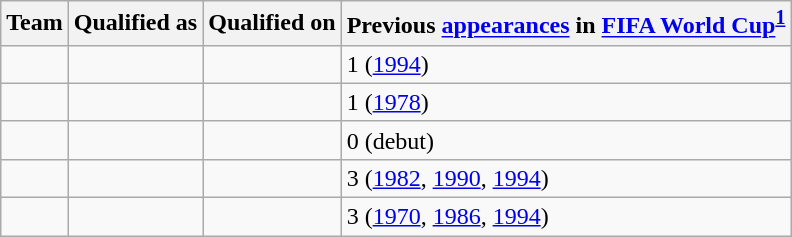<table class="wikitable sortable">
<tr>
<th>Team</th>
<th>Qualified as</th>
<th>Qualified on</th>
<th data-sort-type="number">Previous <a href='#'>appearances</a> in <a href='#'>FIFA World Cup</a><sup><strong><a href='#'>1</a></strong></sup></th>
</tr>
<tr>
<td></td>
<td></td>
<td></td>
<td>1 (<a href='#'>1994</a>)</td>
</tr>
<tr>
<td></td>
<td></td>
<td></td>
<td>1 (<a href='#'>1978</a>)</td>
</tr>
<tr>
<td></td>
<td></td>
<td></td>
<td>0 (debut)</td>
</tr>
<tr>
<td></td>
<td></td>
<td></td>
<td>3 (<a href='#'>1982</a>, <a href='#'>1990</a>, <a href='#'>1994</a>)</td>
</tr>
<tr>
<td></td>
<td></td>
<td></td>
<td>3 (<a href='#'>1970</a>, <a href='#'>1986</a>, <a href='#'>1994</a>)</td>
</tr>
</table>
